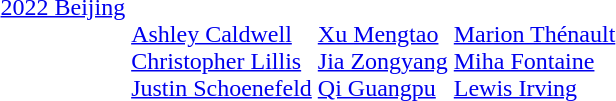<table>
<tr valign="top">
<td><a href='#'>2022 Beijing</a> <br></td>
<td><br><a href='#'>Ashley Caldwell</a><br><a href='#'>Christopher Lillis</a><br><a href='#'>Justin Schoenefeld</a></td>
<td><br><a href='#'>Xu Mengtao</a><br><a href='#'>Jia Zongyang</a><br><a href='#'>Qi Guangpu</a></td>
<td><br><a href='#'>Marion Thénault</a><br><a href='#'>Miha Fontaine</a><br><a href='#'>Lewis Irving</a></td>
</tr>
<tr>
</tr>
</table>
